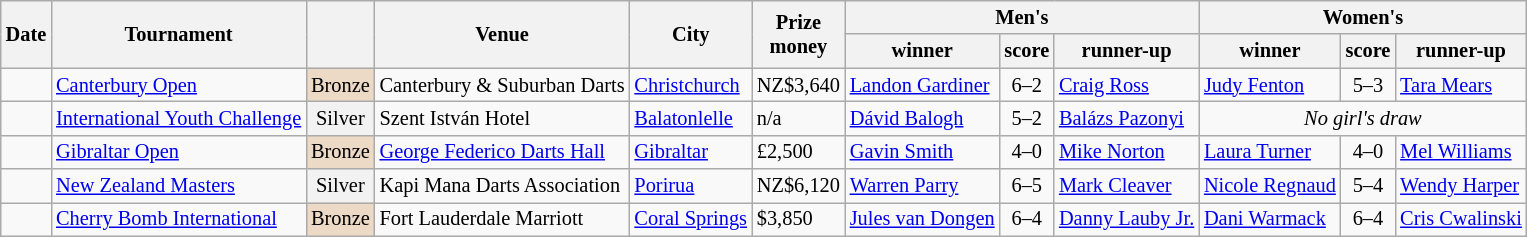<table class="wikitable sortable" style="font-size: 85%">
<tr>
<th rowspan="2">Date</th>
<th rowspan="2">Tournament</th>
<th rowspan="2"></th>
<th rowspan="2">Venue</th>
<th rowspan="2">City</th>
<th rowspan="2" class=unsortable>Prize<br>money</th>
<th colspan="3">Men's</th>
<th colspan="3">Women's</th>
</tr>
<tr>
<th>winner</th>
<th class=unsortable>score</th>
<th>runner-up</th>
<th>winner</th>
<th class=unsortable>score</th>
<th>runner-up</th>
</tr>
<tr>
<td></td>
<td><a href='#'>Canterbury Open</a></td>
<td bgcolor="ecd9c6" align="center">Bronze</td>
<td>Canterbury & Suburban Darts </td>
<td> <a href='#'>Christchurch</a></td>
<td>NZ$3,640</td>
<td> <a href='#'>Landon Gardiner</a></td>
<td align="center">6–2</td>
<td> <a href='#'>Craig Ross</a></td>
<td> <a href='#'>Judy Fenton</a></td>
<td align="center">5–3</td>
<td> <a href='#'>Tara Mears</a></td>
</tr>
<tr>
<td></td>
<td><a href='#'>International Youth Challenge</a></td>
<td bgcolor="f2f2f2" align="center">Silver</td>
<td>Szent István Hotel</td>
<td> <a href='#'>Balatonlelle</a></td>
<td>n/a</td>
<td> <a href='#'>Dávid Balogh</a></td>
<td align="center">5–2</td>
<td> <a href='#'>Balázs Pazonyi</a></td>
<td colspan=6 align="center"><em>No girl's draw</em></td>
</tr>
<tr>
<td></td>
<td><a href='#'>Gibraltar Open</a></td>
<td bgcolor="ecd9c6" align="center">Bronze</td>
<td><a href='#'>George Federico Darts Hall</a></td>
<td> <a href='#'>Gibraltar</a></td>
<td>£2,500</td>
<td> <a href='#'>Gavin Smith</a></td>
<td align="center">4–0</td>
<td> <a href='#'>Mike Norton</a></td>
<td> <a href='#'>Laura Turner</a></td>
<td align="center">4–0</td>
<td> <a href='#'>Mel Williams</a></td>
</tr>
<tr>
<td></td>
<td><a href='#'>New Zealand Masters</a></td>
<td bgcolor="f2f2f2" align="center">Silver</td>
<td>Kapi Mana Darts Association</td>
<td> <a href='#'>Porirua</a></td>
<td>NZ$6,120</td>
<td> <a href='#'>Warren Parry</a></td>
<td align="center">6–5</td>
<td> <a href='#'>Mark Cleaver</a></td>
<td> <a href='#'>Nicole Regnaud</a></td>
<td align="center">5–4</td>
<td> <a href='#'>Wendy Harper</a></td>
</tr>
<tr>
<td></td>
<td><a href='#'>Cherry Bomb International</a></td>
<td bgcolor="ecd9c6" align="center">Bronze</td>
<td>Fort Lauderdale Marriott</td>
<td> <a href='#'>Coral Springs</a></td>
<td>$3,850</td>
<td> <a href='#'>Jules van Dongen</a></td>
<td align="center">6–4</td>
<td> <a href='#'>Danny Lauby Jr.</a></td>
<td> <a href='#'>Dani Warmack</a></td>
<td align="center">6–4</td>
<td> <a href='#'>Cris Cwalinski</a></td>
</tr>
</table>
